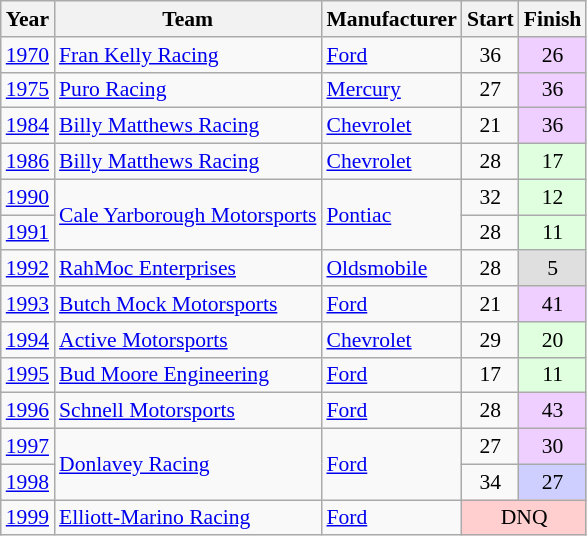<table class="wikitable" style="font-size: 90%;">
<tr>
<th>Year</th>
<th>Team</th>
<th>Manufacturer</th>
<th>Start</th>
<th>Finish</th>
</tr>
<tr>
<td><a href='#'>1970</a></td>
<td><a href='#'>Fran Kelly Racing</a></td>
<td><a href='#'>Ford</a></td>
<td align=center>36</td>
<td align=center style="background:#EFCFFF;">26</td>
</tr>
<tr>
<td><a href='#'>1975</a></td>
<td><a href='#'>Puro Racing</a></td>
<td><a href='#'>Mercury</a></td>
<td align=center>27</td>
<td align=center style="background:#EFCFFF;">36</td>
</tr>
<tr>
<td><a href='#'>1984</a></td>
<td><a href='#'>Billy Matthews Racing</a></td>
<td><a href='#'>Chevrolet</a></td>
<td align=center>21</td>
<td align=center style="background:#EFCFFF;">36</td>
</tr>
<tr>
<td><a href='#'>1986</a></td>
<td><a href='#'>Billy Matthews Racing</a></td>
<td><a href='#'>Chevrolet</a></td>
<td align=center>28</td>
<td align=center style="background:#DFFFDF;">17</td>
</tr>
<tr>
<td><a href='#'>1990</a></td>
<td rowspan=2><a href='#'>Cale Yarborough Motorsports</a></td>
<td rowspan=2><a href='#'>Pontiac</a></td>
<td align=center>32</td>
<td align=center style="background:#DFFFDF;">12</td>
</tr>
<tr>
<td><a href='#'>1991</a></td>
<td align=center>28</td>
<td align=center style="background:#DFFFDF;">11</td>
</tr>
<tr>
<td><a href='#'>1992</a></td>
<td><a href='#'>RahMoc Enterprises</a></td>
<td><a href='#'>Oldsmobile</a></td>
<td align=center>28</td>
<td align=center style="background:#DFDFDF;">5</td>
</tr>
<tr>
<td><a href='#'>1993</a></td>
<td><a href='#'>Butch Mock Motorsports</a></td>
<td><a href='#'>Ford</a></td>
<td align=center>21</td>
<td align=center style="background:#EFCFFF;">41</td>
</tr>
<tr>
<td><a href='#'>1994</a></td>
<td><a href='#'>Active Motorsports</a></td>
<td><a href='#'>Chevrolet</a></td>
<td align=center>29</td>
<td align=center style="background:#DFFFDF;">20</td>
</tr>
<tr>
<td><a href='#'>1995</a></td>
<td><a href='#'>Bud Moore Engineering</a></td>
<td><a href='#'>Ford</a></td>
<td align=center>17</td>
<td align=center style="background:#DFFFDF;">11</td>
</tr>
<tr>
<td><a href='#'>1996</a></td>
<td><a href='#'>Schnell Motorsports</a></td>
<td><a href='#'>Ford</a></td>
<td align=center>28</td>
<td align=center style="background:#EFCFFF;">43</td>
</tr>
<tr>
<td><a href='#'>1997</a></td>
<td rowspan=2><a href='#'>Donlavey Racing</a></td>
<td rowspan=2><a href='#'>Ford</a></td>
<td align=center>27</td>
<td align=center style="background:#EFCFFF;">30</td>
</tr>
<tr>
<td><a href='#'>1998</a></td>
<td align=center>34</td>
<td align=center style="background:#CFCFFF;">27</td>
</tr>
<tr>
<td><a href='#'>1999</a></td>
<td><a href='#'>Elliott-Marino Racing</a></td>
<td><a href='#'>Ford</a></td>
<td align=center colspan=2 style="background:#FFCFCF;">DNQ</td>
</tr>
</table>
